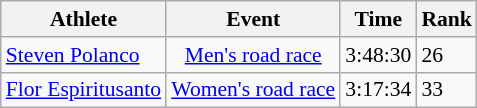<table class="wikitable" style="font-size:90%">
<tr>
<th>Athlete</th>
<th>Event</th>
<th>Time</th>
<th>Rank</th>
</tr>
<tr>
<td><a href='#'>Steven Polanco</a></td>
<td align=center><a href='#'>Men's road race</a></td>
<td>3:48:30</td>
<td>26</td>
</tr>
<tr>
<td><a href='#'>Flor Espiritusanto</a></td>
<td align=center><a href='#'>Women's road race</a></td>
<td>3:17:34</td>
<td>33</td>
</tr>
</table>
